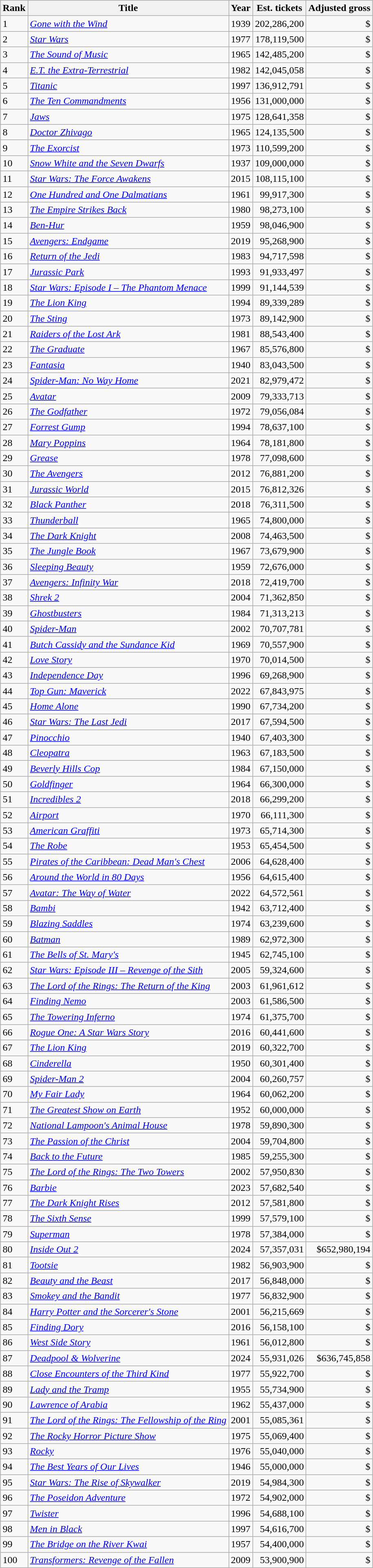<table class="wikitable sortable plainrowheaders"  style=" margin:auto;">
<tr>
<th scope="col">Rank</th>
<th scope="col">Title</th>
<th scope="col">Year</th>
<th scope="col">Est. tickets</th>
<th scope="col">Adjusted gross</th>
</tr>
<tr>
<td>1</td>
<td><em><a href='#'>Gone with the Wind</a></em></td>
<td align="center">1939</td>
<td align="right">202,286,200</td>
<td align="right">$</td>
</tr>
<tr>
<td>2</td>
<td><em><a href='#'>Star Wars</a></em></td>
<td align="center">1977</td>
<td align="right">178,119,500</td>
<td align="right">$</td>
</tr>
<tr>
<td>3</td>
<td><em><a href='#'>The Sound of Music</a></em></td>
<td align="center">1965</td>
<td align="right">142,485,200</td>
<td align="right">$</td>
</tr>
<tr>
<td>4</td>
<td><em><a href='#'>E.T. the Extra-Terrestrial</a></em></td>
<td align="center">1982</td>
<td align="right">142,045,058</td>
<td align="right">$</td>
</tr>
<tr>
<td>5</td>
<td><em><a href='#'>Titanic</a></em></td>
<td align="center">1997</td>
<td align="right">136,912,791</td>
<td align="right">$</td>
</tr>
<tr>
<td>6</td>
<td><em><a href='#'>The Ten Commandments</a></em></td>
<td align="center">1956</td>
<td align="right">131,000,000</td>
<td align="right">$</td>
</tr>
<tr>
<td>7</td>
<td><em><a href='#'>Jaws</a></em></td>
<td align="center">1975</td>
<td align="right">128,641,358</td>
<td align="right">$</td>
</tr>
<tr>
<td>8</td>
<td><em><a href='#'>Doctor Zhivago</a></em></td>
<td align="center">1965</td>
<td align="right">124,135,500</td>
<td align="right">$</td>
</tr>
<tr>
<td>9</td>
<td><em><a href='#'>The Exorcist</a></em></td>
<td align="center">1973</td>
<td align="right">110,599,200</td>
<td align="right">$</td>
</tr>
<tr>
<td>10</td>
<td><em><a href='#'>Snow White and the Seven Dwarfs</a></em></td>
<td align="center">1937</td>
<td align="right">109,000,000</td>
<td align="right">$</td>
</tr>
<tr>
<td>11</td>
<td><em><a href='#'>Star Wars: The Force Awakens</a></em></td>
<td align="center">2015</td>
<td align="right">108,115,100</td>
<td align="right">$</td>
</tr>
<tr>
<td>12</td>
<td><em><a href='#'>One Hundred and One Dalmatians</a></em></td>
<td align="center">1961</td>
<td align="right">99,917,300</td>
<td align="right">$</td>
</tr>
<tr>
<td>13</td>
<td><em><a href='#'>The Empire Strikes Back</a></em></td>
<td align="center">1980</td>
<td align="right">98,273,100</td>
<td align="right">$</td>
</tr>
<tr>
<td>14</td>
<td><em><a href='#'>Ben-Hur</a></em></td>
<td align="center">1959</td>
<td align="right">98,046,900</td>
<td align="right">$</td>
</tr>
<tr>
<td>15</td>
<td><em><a href='#'>Avengers: Endgame</a></em></td>
<td align="center">2019</td>
<td align="right">95,268,900</td>
<td align="right">$</td>
</tr>
<tr>
<td>16</td>
<td><em><a href='#'>Return of the Jedi</a></em></td>
<td align="center">1983</td>
<td align="right">94,717,598</td>
<td align="right">$</td>
</tr>
<tr>
<td>17</td>
<td><em><a href='#'>Jurassic Park</a></em></td>
<td align="center">1993</td>
<td align="right">91,933,497</td>
<td align="right">$</td>
</tr>
<tr>
<td>18</td>
<td><em><a href='#'>Star Wars: Episode I – The Phantom Menace</a></em></td>
<td align="center">1999</td>
<td align="right">91,144,539</td>
<td align="right">$</td>
</tr>
<tr>
<td>19</td>
<td><em><a href='#'>The Lion King</a></em></td>
<td align="center">1994</td>
<td align="right">89,339,289</td>
<td align="right">$</td>
</tr>
<tr>
<td>20</td>
<td><em><a href='#'>The Sting</a></em></td>
<td align="center">1973</td>
<td align="right">89,142,900</td>
<td align="right">$</td>
</tr>
<tr>
<td>21</td>
<td><em><a href='#'>Raiders of the Lost Ark</a></em></td>
<td align="center">1981</td>
<td align="right">88,543,400</td>
<td align="right">$</td>
</tr>
<tr>
<td>22</td>
<td><em><a href='#'>The Graduate</a></em></td>
<td align="center">1967</td>
<td align="right">85,576,800</td>
<td align="right">$</td>
</tr>
<tr>
<td>23</td>
<td><em><a href='#'>Fantasia</a></em></td>
<td align="center">1940</td>
<td align="right">83,043,500</td>
<td align="right">$</td>
</tr>
<tr>
<td>24</td>
<td><em><a href='#'>Spider-Man: No Way Home</a></em></td>
<td align="center">2021</td>
<td align="right">82,979,472</td>
<td align="right">$</td>
</tr>
<tr>
<td>25</td>
<td><em><a href='#'>Avatar</a></em></td>
<td align="center">2009</td>
<td align="right"> 79,333,713</td>
<td align="right">$<br></td>
</tr>
<tr>
<td>26</td>
<td><em><a href='#'>The Godfather</a></em></td>
<td align="center">1972</td>
<td align="right">79,056,084</td>
<td align="right">$</td>
</tr>
<tr>
<td>27</td>
<td><em><a href='#'>Forrest Gump</a></em></td>
<td align="center">1994</td>
<td align="right">78,637,100</td>
<td align="right">$</td>
</tr>
<tr>
<td>28</td>
<td><em><a href='#'>Mary Poppins</a></em></td>
<td align="center">1964</td>
<td align="right">78,181,800</td>
<td align="right">$</td>
</tr>
<tr>
<td>29</td>
<td><em><a href='#'>Grease</a></em></td>
<td align="center">1978</td>
<td align="right">77,098,600</td>
<td align="right">$</td>
</tr>
<tr>
<td>30</td>
<td><em><a href='#'>The Avengers</a></em></td>
<td align="center">2012</td>
<td align="right">76,881,200</td>
<td align="right">$</td>
</tr>
<tr>
<td>31</td>
<td><em><a href='#'>Jurassic World</a></em></td>
<td align="center">2015</td>
<td align="right">76,812,326</td>
<td align="right">$</td>
</tr>
<tr>
<td>32</td>
<td><em><a href='#'>Black Panther</a></em></td>
<td align="center">2018</td>
<td align="right">76,311,500</td>
<td align="right">$</td>
</tr>
<tr>
<td>33</td>
<td><em><a href='#'>Thunderball</a></em></td>
<td align="center">1965</td>
<td align="right">74,800,000</td>
<td align="right">$</td>
</tr>
<tr>
<td>34</td>
<td><em><a href='#'>The Dark Knight</a></em></td>
<td align="center">2008</td>
<td align="right">74,463,500</td>
<td align="right">$</td>
</tr>
<tr>
<td>35</td>
<td><em><a href='#'>The Jungle Book</a></em></td>
<td align="center">1967</td>
<td align="right">73,679,900</td>
<td align="right">$</td>
</tr>
<tr>
<td>36</td>
<td><em><a href='#'>Sleeping Beauty</a></em></td>
<td align="center">1959</td>
<td align="right">72,676,000</td>
<td align="right">$</td>
</tr>
<tr>
<td>37</td>
<td><em><a href='#'>Avengers: Infinity War</a></em></td>
<td align="center">2018</td>
<td align="right">72,419,700</td>
<td align="right">$</td>
</tr>
<tr>
<td>38</td>
<td><em><a href='#'>Shrek 2</a></em></td>
<td align="center">2004</td>
<td align="right">71,362,850</td>
<td align="right">$</td>
</tr>
<tr>
<td>39</td>
<td><em><a href='#'>Ghostbusters</a></em></td>
<td align="center">1984</td>
<td align="right">71,313,213</td>
<td align="right">$</td>
</tr>
<tr>
<td>40</td>
<td><em><a href='#'>Spider-Man</a></em></td>
<td align="center">2002</td>
<td align="right">70,707,781</td>
<td align="right">$</td>
</tr>
<tr>
<td>41</td>
<td><em><a href='#'>Butch Cassidy and the Sundance Kid</a></em></td>
<td align="center">1969</td>
<td align="right">70,557,900</td>
<td align="right">$</td>
</tr>
<tr>
<td>42</td>
<td><em><a href='#'>Love Story</a></em></td>
<td align="center">1970</td>
<td align="right">70,014,500</td>
<td align="right">$</td>
</tr>
<tr>
<td>43</td>
<td><em><a href='#'>Independence Day</a></em></td>
<td align="center">1996</td>
<td align="right">69,268,900</td>
<td align="right">$</td>
</tr>
<tr>
<td>44</td>
<td><em><a href='#'>Top Gun: Maverick</a></em></td>
<td align="center">2022</td>
<td align="right">67,843,975</td>
<td align="right">$</td>
</tr>
<tr>
<td>45</td>
<td><em><a href='#'>Home Alone</a></em></td>
<td align="center">1990</td>
<td align="right">67,734,200</td>
<td align="right">$</td>
</tr>
<tr>
<td>46</td>
<td><em><a href='#'>Star Wars: The Last Jedi</a></em></td>
<td align="center">2017</td>
<td align="right">67,594,500</td>
<td align="right">$</td>
</tr>
<tr>
<td>47</td>
<td><em><a href='#'>Pinocchio</a></em></td>
<td align="center">1940</td>
<td align="right">67,403,300</td>
<td align="right">$</td>
</tr>
<tr>
<td>48</td>
<td><em><a href='#'>Cleopatra</a></em></td>
<td align="center">1963</td>
<td align="right">67,183,500</td>
<td align="right">$</td>
</tr>
<tr>
<td>49</td>
<td><em><a href='#'>Beverly Hills Cop</a></em></td>
<td align="center">1984</td>
<td align="right">67,150,000</td>
<td align="right">$</td>
</tr>
<tr>
<td>50</td>
<td><em><a href='#'>Goldfinger</a></em></td>
<td align="center">1964</td>
<td align="right">66,300,000</td>
<td align="right">$</td>
</tr>
<tr>
<td>51</td>
<td><em><a href='#'>Incredibles 2</a></em></td>
<td align="center">2018</td>
<td align="right">66,299,200</td>
<td align="right">$</td>
</tr>
<tr>
<td>52</td>
<td><em><a href='#'>Airport</a></em></td>
<td align="center">1970</td>
<td align="right">66,111,300</td>
<td align="right">$</td>
</tr>
<tr>
<td>53</td>
<td><em><a href='#'>American Graffiti</a></em></td>
<td align="center">1973</td>
<td align="right">65,714,300</td>
<td align="right">$</td>
</tr>
<tr>
<td>54</td>
<td><em><a href='#'>The Robe</a></em></td>
<td align="center">1953</td>
<td align="right">65,454,500</td>
<td align="right">$</td>
</tr>
<tr>
<td>55</td>
<td><em><a href='#'>Pirates of the Caribbean: Dead Man's Chest</a></em></td>
<td align="center">2006</td>
<td align="right">64,628,400</td>
<td align="right">$</td>
</tr>
<tr>
<td>56</td>
<td><em><a href='#'>Around the World in 80 Days</a></em></td>
<td align="center">1956</td>
<td align="right">64,615,400</td>
<td align="right">$</td>
</tr>
<tr>
<td>57</td>
<td><em><a href='#'>Avatar: The Way of Water</a></em></td>
<td align="center">2022</td>
<td align="right">64,572,561</td>
<td align="right">$</td>
</tr>
<tr>
<td>58</td>
<td><em><a href='#'>Bambi</a></em></td>
<td align="center">1942</td>
<td align="right">63,712,400</td>
<td align="right">$</td>
</tr>
<tr>
<td>59</td>
<td><em><a href='#'>Blazing Saddles</a></em></td>
<td align="center">1974</td>
<td align="right">63,239,600</td>
<td align="right">$</td>
</tr>
<tr>
<td>60</td>
<td><em><a href='#'>Batman</a></em></td>
<td align="center">1989</td>
<td align="right">62,972,300</td>
<td align="right">$</td>
</tr>
<tr>
<td>61</td>
<td><em><a href='#'>The Bells of St. Mary's</a></em></td>
<td align="center">1945</td>
<td align="right">62,745,100</td>
<td align="right">$</td>
</tr>
<tr>
<td>62</td>
<td><em><a href='#'>Star Wars: Episode III – Revenge of the Sith</a></em></td>
<td align="center">2005</td>
<td align="right">59,324,600</td>
<td align="right">$</td>
</tr>
<tr>
<td>63</td>
<td><em><a href='#'>The Lord of the Rings: The Return of the King</a></em></td>
<td align="center">2003</td>
<td align="right">61,961,612</td>
<td align="right">$</td>
</tr>
<tr>
<td>64</td>
<td><em><a href='#'>Finding Nemo</a></em></td>
<td align="center">2003</td>
<td align="right">61,586,500</td>
<td align="right">$</td>
</tr>
<tr>
<td>65</td>
<td><em><a href='#'>The Towering Inferno</a></em></td>
<td align="center">1974</td>
<td align="right">61,375,700</td>
<td align="right">$</td>
</tr>
<tr>
<td>66</td>
<td><em><a href='#'>Rogue One: A Star Wars Story</a></em></td>
<td align="center">2016</td>
<td align="right">60,441,600</td>
<td align="right">$</td>
</tr>
<tr>
<td>67</td>
<td><em><a href='#'>The Lion King</a></em></td>
<td align="center">2019</td>
<td align="right">60,322,700</td>
<td align="right">$</td>
</tr>
<tr>
<td>68</td>
<td><em><a href='#'>Cinderella</a></em></td>
<td align="center">1950</td>
<td align="right">60,301,400</td>
<td align="right">$</td>
</tr>
<tr>
<td>69</td>
<td><em><a href='#'>Spider-Man 2</a></em></td>
<td align="center">2004</td>
<td align="right">60,260,757</td>
<td align="right">$</td>
</tr>
<tr>
<td>70</td>
<td><em><a href='#'>My Fair Lady</a></em></td>
<td align="center">1964</td>
<td align="right">60,062,200</td>
<td align="right">$</td>
</tr>
<tr>
<td>71</td>
<td><em><a href='#'>The Greatest Show on Earth</a></em></td>
<td align="center">1952</td>
<td align="right">60,000,000</td>
<td align="right">$</td>
</tr>
<tr>
<td>72</td>
<td><em><a href='#'>National Lampoon's Animal House</a></em></td>
<td align="center">1978</td>
<td align="right">59,890,300</td>
<td align="right">$</td>
</tr>
<tr>
<td>73</td>
<td><em><a href='#'>The Passion of the Christ</a></em></td>
<td align="center">2004</td>
<td align="right">59,704,800</td>
<td align="right">$</td>
</tr>
<tr>
<td>74</td>
<td><em><a href='#'>Back to the Future</a></em></td>
<td align="center">1985</td>
<td align="right">59,255,300</td>
<td align="right">$</td>
</tr>
<tr>
<td>75</td>
<td><em><a href='#'>The Lord of the Rings: The Two Towers</a></em></td>
<td align="center">2002</td>
<td align="right">57,950,830</td>
<td align="right">$</td>
</tr>
<tr>
<td>76</td>
<td><em><a href='#'>Barbie</a></em></td>
<td align="center">2023</td>
<td align="right">57,682,540</td>
<td align="right">$</td>
</tr>
<tr>
<td>77</td>
<td><em><a href='#'>The Dark Knight Rises</a></em></td>
<td align="center">2012</td>
<td align="right">57,581,800</td>
<td align="right">$</td>
</tr>
<tr>
<td>78</td>
<td><em><a href='#'>The Sixth Sense</a></em></td>
<td align="center">1999</td>
<td align="right">57,579,100</td>
<td align="right">$</td>
</tr>
<tr>
<td>79</td>
<td><em><a href='#'>Superman</a></em></td>
<td align="center">1978</td>
<td align="right">57,384,000</td>
<td align="right">$</td>
</tr>
<tr>
<td>80</td>
<td><em><a href='#'>Inside Out 2</a></em></td>
<td align="center">2024</td>
<td align="right">57,357,031</td>
<td align="right">$652,980,194</td>
</tr>
<tr>
<td>81</td>
<td><em><a href='#'>Tootsie</a></em></td>
<td align="center">1982</td>
<td align="right">56,903,900</td>
<td align="right">$</td>
</tr>
<tr>
<td>82</td>
<td><em><a href='#'>Beauty and the Beast</a></em></td>
<td align="center">2017</td>
<td align="right">56,848,000</td>
<td align="right">$</td>
</tr>
<tr>
<td>83</td>
<td><em><a href='#'>Smokey and the Bandit</a></em></td>
<td align="center">1977</td>
<td align="right">56,832,900</td>
<td align="right">$</td>
</tr>
<tr>
<td>84</td>
<td><em><a href='#'>Harry Potter and the Sorcerer's Stone</a></em></td>
<td align="center">2001</td>
<td align="right">56,215,669</td>
<td align="right">$</td>
</tr>
<tr>
<td>85</td>
<td><em><a href='#'>Finding Dory</a></em></td>
<td align="center">2016</td>
<td align="right">56,158,100</td>
<td align="right">$</td>
</tr>
<tr>
<td>86</td>
<td><em><a href='#'>West Side Story</a></em></td>
<td align="center">1961</td>
<td align="right">56,012,800</td>
<td align="right">$</td>
</tr>
<tr>
<td>87</td>
<td><em><a href='#'>Deadpool & Wolverine</a></em></td>
<td align="center">2024</td>
<td align="right">55,931,026</td>
<td align="right">$636,745,858</td>
</tr>
<tr>
<td>88</td>
<td><em><a href='#'>Close Encounters of the Third Kind</a></em></td>
<td align="center">1977</td>
<td align="right">55,922,700</td>
<td align="right">$</td>
</tr>
<tr>
<td>89</td>
<td><em><a href='#'>Lady and the Tramp</a></em></td>
<td align="center">1955</td>
<td align="right">55,734,900</td>
<td align="right">$</td>
</tr>
<tr>
<td>90</td>
<td><em><a href='#'>Lawrence of Arabia</a></em></td>
<td align="center">1962</td>
<td align="right">55,437,000</td>
<td align="right">$</td>
</tr>
<tr>
<td>91</td>
<td><em><a href='#'>The Lord of the Rings: The Fellowship of the Ring</a></em></td>
<td align="center">2001</td>
<td align="right">55,085,361</td>
<td align="right">$</td>
</tr>
<tr>
<td>92</td>
<td><em><a href='#'>The Rocky Horror Picture Show</a></em></td>
<td align="center">1975</td>
<td align="right">55,069,400</td>
<td align="right">$</td>
</tr>
<tr>
<td>93</td>
<td><em><a href='#'>Rocky</a></em></td>
<td align="center">1976</td>
<td align="right">55,040,000</td>
<td align="right">$</td>
</tr>
<tr>
<td>94</td>
<td><em><a href='#'>The Best Years of Our Lives</a></em></td>
<td align="center">1946</td>
<td align="right">55,000,000</td>
<td align="right">$</td>
</tr>
<tr>
<td>95</td>
<td><em><a href='#'>Star Wars: The Rise of Skywalker</a></em></td>
<td align="center">2019</td>
<td align="right">54,984,300</td>
<td align="right">$</td>
</tr>
<tr>
<td>96</td>
<td><em><a href='#'>The Poseidon Adventure</a></em></td>
<td align="center">1972</td>
<td align="right">54,902,000</td>
<td align="right">$</td>
</tr>
<tr>
<td>97</td>
<td><em><a href='#'>Twister</a></em></td>
<td align="center">1996</td>
<td align="right">54,688,100</td>
<td align="right">$</td>
</tr>
<tr>
<td>98</td>
<td><em><a href='#'>Men in Black</a></em></td>
<td align="center">1997</td>
<td align="right">54,616,700</td>
<td align="right">$</td>
</tr>
<tr>
<td>99</td>
<td><em><a href='#'>The Bridge on the River Kwai</a></em></td>
<td align="center">1957</td>
<td align="right">54,400,000</td>
<td align="right">$</td>
</tr>
<tr>
<td>100</td>
<td><em><a href='#'>Transformers: Revenge of the Fallen</a></em></td>
<td align="center">2009</td>
<td align="right">53,900,900</td>
<td align="right">$</td>
</tr>
</table>
